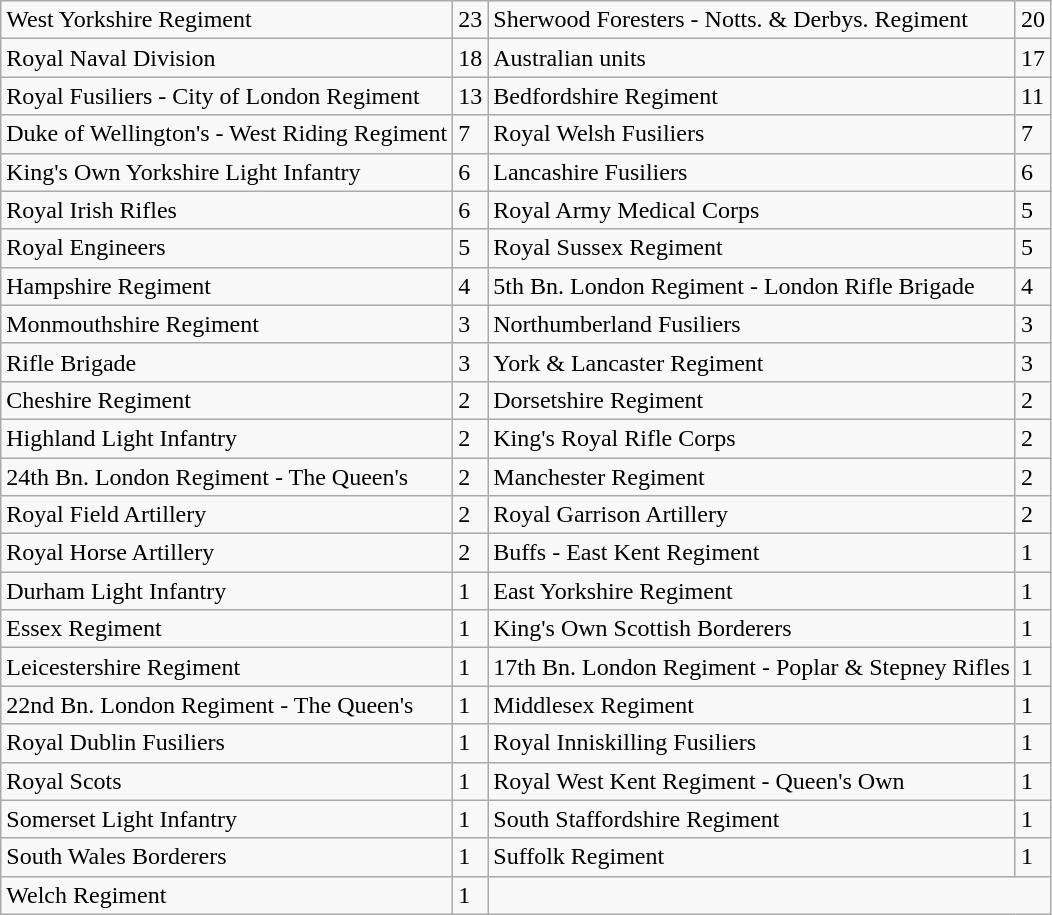<table class="wikitable">
<tr>
<td>West Yorkshire Regiment</td>
<td>23</td>
<td>Sherwood Foresters - Notts. & Derbys. Regiment</td>
<td>20</td>
</tr>
<tr>
<td>Royal Naval Division</td>
<td>18</td>
<td>Australian units</td>
<td>17</td>
</tr>
<tr>
<td>Royal Fusiliers - City of London Regiment</td>
<td>13</td>
<td>Bedfordshire Regiment</td>
<td>11</td>
</tr>
<tr>
<td>Duke of Wellington's - West Riding Regiment</td>
<td>7</td>
<td>Royal Welsh Fusiliers</td>
<td>7</td>
</tr>
<tr>
<td>King's Own Yorkshire Light Infantry</td>
<td>6</td>
<td>Lancashire Fusiliers</td>
<td>6</td>
</tr>
<tr>
<td>Royal Irish Rifles</td>
<td>6</td>
<td>Royal Army Medical Corps</td>
<td>5</td>
</tr>
<tr>
<td>Royal Engineers</td>
<td>5</td>
<td>Royal Sussex Regiment</td>
<td>5</td>
</tr>
<tr>
<td>Hampshire Regiment</td>
<td>4</td>
<td>5th Bn. London Regiment - London Rifle Brigade</td>
<td>4</td>
</tr>
<tr>
<td>Monmouthshire Regiment</td>
<td>3</td>
<td>Northumberland Fusiliers</td>
<td>3</td>
</tr>
<tr>
<td>Rifle Brigade</td>
<td>3</td>
<td>York & Lancaster Regiment</td>
<td>3</td>
</tr>
<tr>
<td>Cheshire Regiment</td>
<td>2</td>
<td>Dorsetshire Regiment</td>
<td>2</td>
</tr>
<tr>
<td>Highland Light Infantry</td>
<td>2</td>
<td>King's Royal Rifle Corps</td>
<td>2</td>
</tr>
<tr>
<td>24th Bn. London Regiment - The Queen's</td>
<td>2</td>
<td>Manchester Regiment</td>
<td>2</td>
</tr>
<tr>
<td>Royal Field Artillery</td>
<td>2</td>
<td>Royal Garrison Artillery</td>
<td>2</td>
</tr>
<tr>
<td>Royal Horse Artillery</td>
<td>2</td>
<td>Buffs - East Kent Regiment</td>
<td>1</td>
</tr>
<tr>
<td>Durham Light Infantry</td>
<td>1</td>
<td>East Yorkshire Regiment</td>
<td>1</td>
</tr>
<tr>
<td>Essex Regiment</td>
<td>1</td>
<td>King's Own Scottish Borderers</td>
<td>1</td>
</tr>
<tr>
<td>Leicestershire Regiment</td>
<td>1</td>
<td>17th Bn. London Regiment - Poplar & Stepney Rifles</td>
<td>1</td>
</tr>
<tr>
<td>22nd Bn. London Regiment - The Queen's</td>
<td>1</td>
<td>Middlesex Regiment</td>
<td>1</td>
</tr>
<tr>
<td>Royal Dublin Fusiliers</td>
<td>1</td>
<td>Royal Inniskilling Fusiliers</td>
<td>1</td>
</tr>
<tr>
<td>Royal Scots</td>
<td>1</td>
<td>Royal West Kent Regiment - Queen's Own</td>
<td>1</td>
</tr>
<tr>
<td>Somerset Light Infantry</td>
<td>1</td>
<td>South Staffordshire Regiment</td>
<td>1</td>
</tr>
<tr>
<td>South Wales Borderers</td>
<td>1</td>
<td>Suffolk Regiment</td>
<td>1</td>
</tr>
<tr>
<td>Welch Regiment</td>
<td>1</td>
</tr>
</table>
